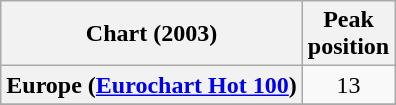<table class="wikitable sortable plainrowheaders" style="text-align:center">
<tr>
<th>Chart (2003)</th>
<th>Peak<br>position</th>
</tr>
<tr>
<th scope="row">Europe (<a href='#'>Eurochart Hot 100</a>)</th>
<td>13</td>
</tr>
<tr>
</tr>
<tr>
</tr>
<tr>
</tr>
</table>
